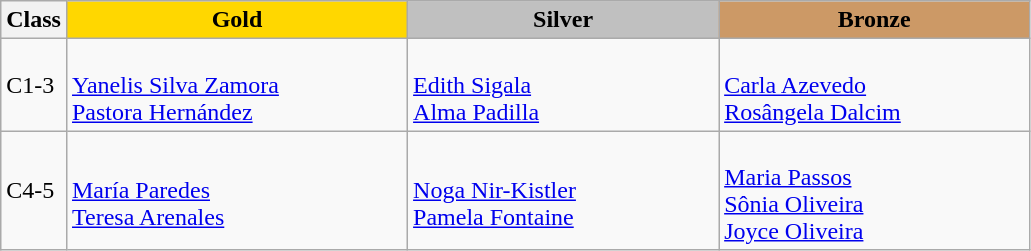<table class=wikitable>
<tr>
<th>Class</th>
<th width=220 style="background:gold;">Gold</th>
<th width=200 style="background:silver;">Silver</th>
<th width=200 style="background:#CC9966;">Bronze</th>
</tr>
<tr>
<td>C1-3<br></td>
<td><br><a href='#'>Yanelis Silva Zamora</a><br><a href='#'>Pastora Hernández</a></td>
<td><br><a href='#'>Edith Sigala</a><br><a href='#'>Alma Padilla</a></td>
<td><br><a href='#'>Carla Azevedo</a><br><a href='#'>Rosângela Dalcim</a></td>
</tr>
<tr>
<td>C4-5<br></td>
<td><br><a href='#'>María Paredes</a><br><a href='#'>Teresa Arenales</a></td>
<td><br><a href='#'>Noga Nir-Kistler</a><br><a href='#'>Pamela Fontaine</a></td>
<td><br><a href='#'>Maria Passos</a><br><a href='#'>Sônia Oliveira</a><br><a href='#'>Joyce Oliveira</a></td>
</tr>
</table>
